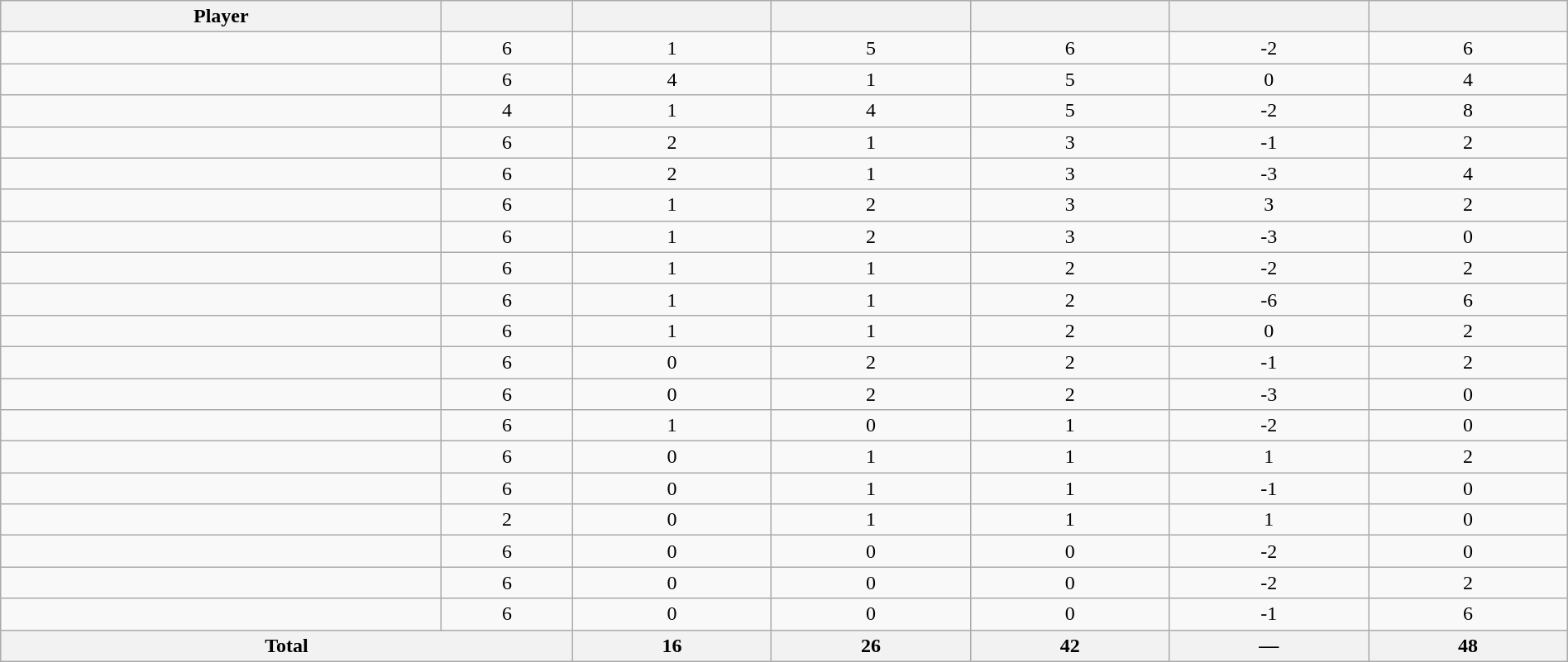<table class="wikitable sortable" style="width:100%; text-align:center;">
<tr>
<th>Player</th>
<th></th>
<th></th>
<th></th>
<th></th>
<th data-sort-type="number"></th>
<th></th>
</tr>
<tr>
<td></td>
<td>6</td>
<td>1</td>
<td>5</td>
<td>6</td>
<td>-2</td>
<td>6</td>
</tr>
<tr>
<td></td>
<td>6</td>
<td>4</td>
<td>1</td>
<td>5</td>
<td>0</td>
<td>4</td>
</tr>
<tr>
<td></td>
<td>4</td>
<td>1</td>
<td>4</td>
<td>5</td>
<td>-2</td>
<td>8</td>
</tr>
<tr>
<td></td>
<td>6</td>
<td>2</td>
<td>1</td>
<td>3</td>
<td>-1</td>
<td>2</td>
</tr>
<tr>
<td></td>
<td>6</td>
<td>2</td>
<td>1</td>
<td>3</td>
<td>-3</td>
<td>4</td>
</tr>
<tr>
<td></td>
<td>6</td>
<td>1</td>
<td>2</td>
<td>3</td>
<td>3</td>
<td>2</td>
</tr>
<tr>
<td></td>
<td>6</td>
<td>1</td>
<td>2</td>
<td>3</td>
<td>-3</td>
<td>0</td>
</tr>
<tr>
<td></td>
<td>6</td>
<td>1</td>
<td>1</td>
<td>2</td>
<td>-2</td>
<td>2</td>
</tr>
<tr>
<td></td>
<td>6</td>
<td>1</td>
<td>1</td>
<td>2</td>
<td>-6</td>
<td>6</td>
</tr>
<tr>
<td></td>
<td>6</td>
<td>1</td>
<td>1</td>
<td>2</td>
<td>0</td>
<td>2</td>
</tr>
<tr>
<td></td>
<td>6</td>
<td>0</td>
<td>2</td>
<td>2</td>
<td>-1</td>
<td>2</td>
</tr>
<tr>
<td></td>
<td>6</td>
<td>0</td>
<td>2</td>
<td>2</td>
<td>-3</td>
<td>0</td>
</tr>
<tr>
<td></td>
<td>6</td>
<td>1</td>
<td>0</td>
<td>1</td>
<td>-2</td>
<td>0</td>
</tr>
<tr>
<td></td>
<td>6</td>
<td>0</td>
<td>1</td>
<td>1</td>
<td>1</td>
<td>2</td>
</tr>
<tr>
<td></td>
<td>6</td>
<td>0</td>
<td>1</td>
<td>1</td>
<td>-1</td>
<td>0</td>
</tr>
<tr>
<td></td>
<td>2</td>
<td>0</td>
<td>1</td>
<td>1</td>
<td>1</td>
<td>0</td>
</tr>
<tr>
<td></td>
<td>6</td>
<td>0</td>
<td>0</td>
<td>0</td>
<td>-2</td>
<td>0</td>
</tr>
<tr>
<td></td>
<td>6</td>
<td>0</td>
<td>0</td>
<td>0</td>
<td>-2</td>
<td>2</td>
</tr>
<tr>
<td></td>
<td>6</td>
<td>0</td>
<td>0</td>
<td>0</td>
<td>-1</td>
<td>6</td>
</tr>
<tr class="sortbottom">
<th colspan=2>Total</th>
<th>16</th>
<th>26</th>
<th>42</th>
<th>—</th>
<th>48</th>
</tr>
</table>
